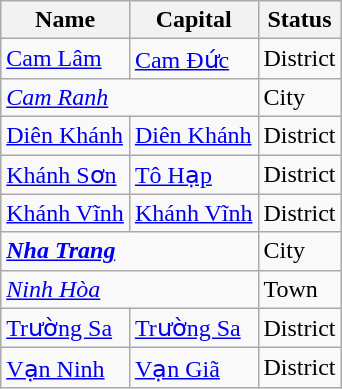<table class="wikitable sortable">
<tr>
<th>Name</th>
<th>Capital</th>
<th>Status</th>
</tr>
<tr>
<td><a href='#'>Cam Lâm</a></td>
<td><a href='#'>Cam Đức</a></td>
<td>District</td>
</tr>
<tr>
<td colspan="2"><em><a href='#'>Cam Ranh</a></em></td>
<td>City</td>
</tr>
<tr>
<td><a href='#'>Diên Khánh</a></td>
<td><a href='#'>Diên Khánh</a></td>
<td>District</td>
</tr>
<tr>
<td><a href='#'>Khánh Sơn</a></td>
<td><a href='#'>Tô Hạp</a></td>
<td>District</td>
</tr>
<tr>
<td><a href='#'>Khánh Vĩnh</a></td>
<td><a href='#'>Khánh Vĩnh</a></td>
<td>District</td>
</tr>
<tr>
<td colspan="2"><strong><em><a href='#'>Nha Trang</a></em></strong></td>
<td>City</td>
</tr>
<tr>
<td colspan="2"><em><a href='#'>Ninh Hòa</a></em></td>
<td>Town</td>
</tr>
<tr>
<td><a href='#'>Trường Sa</a></td>
<td><a href='#'>Trường Sa</a></td>
<td>District</td>
</tr>
<tr>
<td><a href='#'>Vạn Ninh</a></td>
<td><a href='#'>Vạn Giã</a></td>
<td>District</td>
</tr>
</table>
